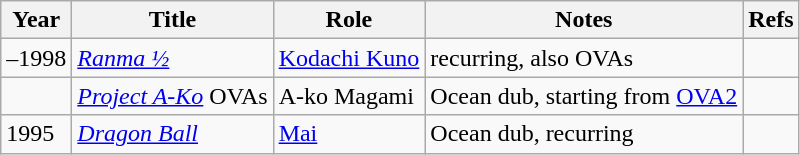<table class="wikitable sortable">
<tr>
<th>Year</th>
<th>Title</th>
<th>Role</th>
<th>Notes</th>
<th>Refs</th>
</tr>
<tr>
<td>–1998</td>
<td><em><a href='#'>Ranma ½</a></em></td>
<td><a href='#'>Kodachi Kuno</a></td>
<td>recurring, also OVAs</td>
<td></td>
</tr>
<tr>
<td></td>
<td><em><a href='#'>Project A-Ko</a></em> OVAs</td>
<td>A-ko Magami</td>
<td>Ocean dub, starting from <a href='#'>OVA2</a></td>
<td></td>
</tr>
<tr>
<td>1995</td>
<td><em><a href='#'>Dragon Ball</a></em></td>
<td><a href='#'>Mai</a></td>
<td>Ocean dub, recurring</td>
<td></td>
</tr>
</table>
